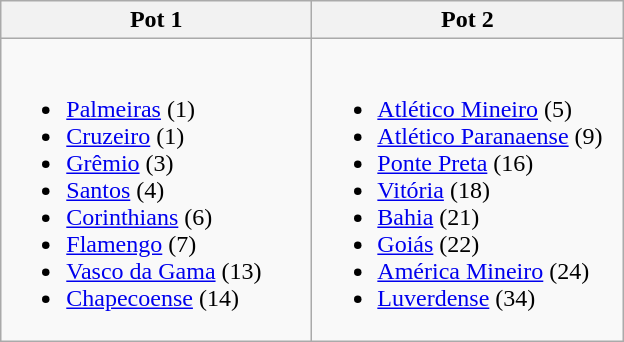<table class="wikitable">
<tr>
<th width="200">Pot 1</th>
<th width="200">Pot 2</th>
</tr>
<tr>
<td><br><ul><li> <a href='#'>Palmeiras</a> (1)</li><li> <a href='#'>Cruzeiro</a> (1)</li><li> <a href='#'>Grêmio</a> (3)</li><li> <a href='#'>Santos</a> (4)</li><li> <a href='#'>Corinthians</a> (6)</li><li> <a href='#'>Flamengo</a> (7)</li><li> <a href='#'>Vasco da Gama</a> (13)</li><li> <a href='#'>Chapecoense</a> (14)</li></ul></td>
<td><br><ul><li> <a href='#'>Atlético Mineiro</a> (5)</li><li> <a href='#'>Atlético Paranaense</a> (9)</li><li> <a href='#'>Ponte Preta</a> (16)</li><li> <a href='#'>Vitória</a> (18)</li><li> <a href='#'>Bahia</a> (21)</li><li> <a href='#'>Goiás</a> (22)</li><li> <a href='#'>América Mineiro</a> (24)</li><li> <a href='#'>Luverdense</a> (34)</li></ul></td>
</tr>
</table>
